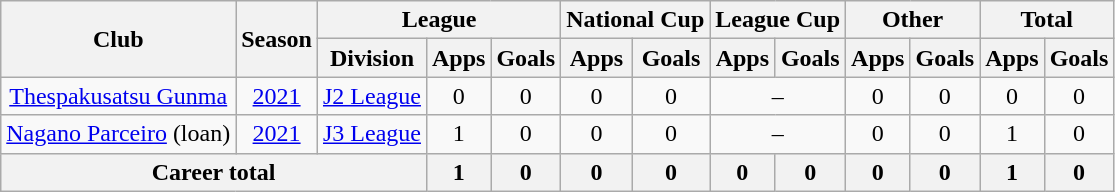<table class="wikitable" style="text-align: center">
<tr>
<th rowspan="2">Club</th>
<th rowspan="2">Season</th>
<th colspan="3">League</th>
<th colspan="2">National Cup</th>
<th colspan="2">League Cup</th>
<th colspan="2">Other</th>
<th colspan="2">Total</th>
</tr>
<tr>
<th>Division</th>
<th>Apps</th>
<th>Goals</th>
<th>Apps</th>
<th>Goals</th>
<th>Apps</th>
<th>Goals</th>
<th>Apps</th>
<th>Goals</th>
<th>Apps</th>
<th>Goals</th>
</tr>
<tr>
<td><a href='#'>Thespakusatsu Gunma</a></td>
<td><a href='#'>2021</a></td>
<td><a href='#'>J2 League</a></td>
<td>0</td>
<td>0</td>
<td>0</td>
<td>0</td>
<td colspan="2">–</td>
<td>0</td>
<td>0</td>
<td>0</td>
<td>0</td>
</tr>
<tr>
<td><a href='#'>Nagano Parceiro</a> (loan)</td>
<td><a href='#'>2021</a></td>
<td><a href='#'>J3 League</a></td>
<td>1</td>
<td>0</td>
<td>0</td>
<td>0</td>
<td colspan="2">–</td>
<td>0</td>
<td>0</td>
<td>1</td>
<td>0</td>
</tr>
<tr>
<th colspan=3>Career total</th>
<th>1</th>
<th>0</th>
<th>0</th>
<th>0</th>
<th>0</th>
<th>0</th>
<th>0</th>
<th>0</th>
<th>1</th>
<th>0</th>
</tr>
</table>
